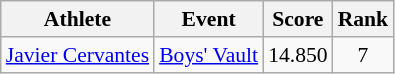<table class="wikitable" border="1" style="font-size:90%">
<tr>
<th>Athlete</th>
<th>Event</th>
<th>Score</th>
<th>Rank</th>
</tr>
<tr>
<td rowspan=1><a href='#'>Javier Cervantes</a></td>
<td><a href='#'>Boys' Vault</a></td>
<td align=center>14.850</td>
<td align=center>7</td>
</tr>
</table>
